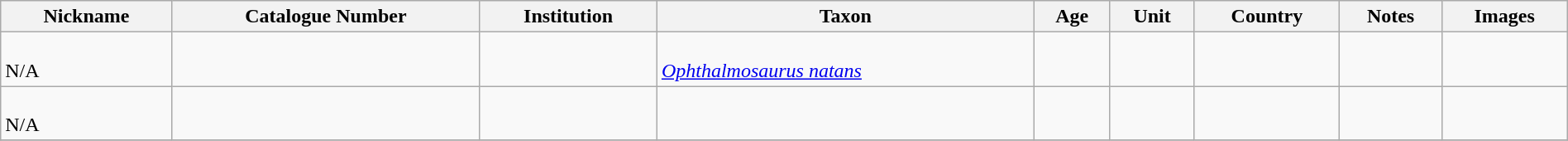<table class="wikitable sortable" align="center" width="100%">
<tr>
<th>Nickname</th>
<th>Catalogue Number</th>
<th>Institution</th>
<th>Taxon</th>
<th>Age</th>
<th>Unit</th>
<th>Country</th>
<th>Notes</th>
<th>Images</th>
</tr>
<tr>
<td><br>N/A</td>
<td></td>
<td></td>
<td><br><em><a href='#'>Ophthalmosaurus natans</a></em></td>
<td></td>
<td></td>
<td></td>
<td></td>
<td><br></td>
</tr>
<tr>
<td><br>N/A</td>
<td></td>
<td></td>
<td></td>
<td></td>
<td></td>
<td></td>
<td></td>
<td><br></td>
</tr>
<tr>
</tr>
</table>
